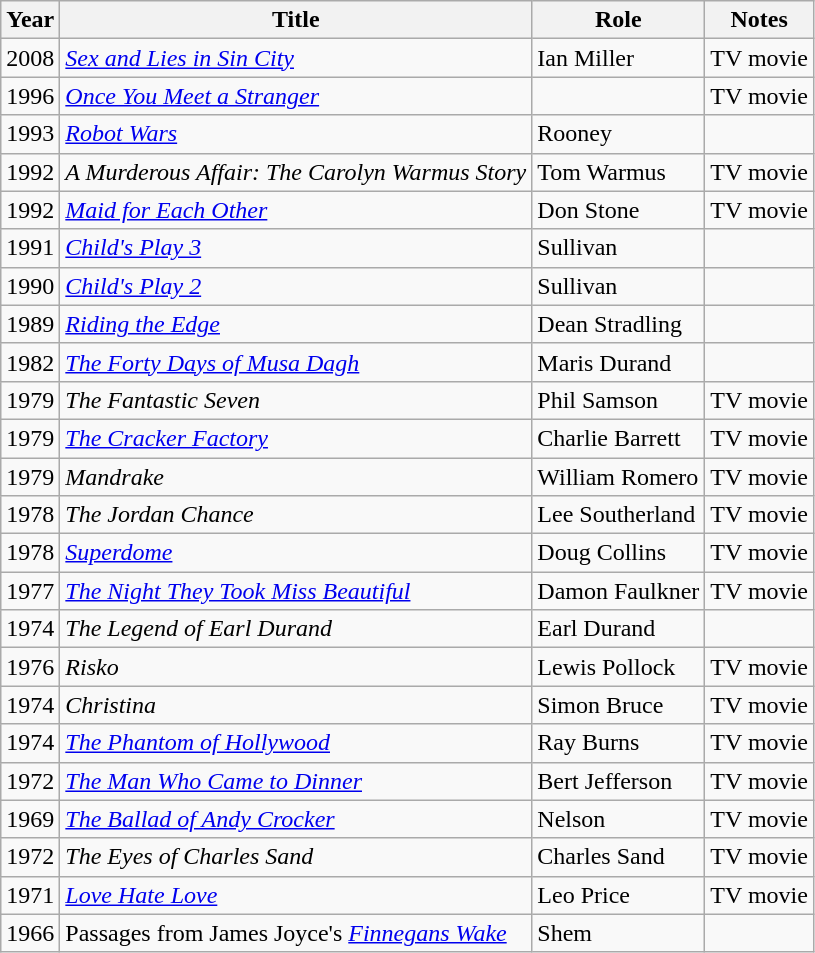<table class="wikitable sortable">
<tr>
<th>Year</th>
<th>Title</th>
<th>Role</th>
<th class="unsortable">Notes</th>
</tr>
<tr>
<td>2008</td>
<td><em><a href='#'>Sex and Lies in Sin City</a></em></td>
<td>Ian Miller</td>
<td>TV movie</td>
</tr>
<tr>
<td>1996</td>
<td><em><a href='#'>Once You Meet a Stranger</a></em></td>
<td></td>
<td>TV movie</td>
</tr>
<tr>
<td>1993</td>
<td><em><a href='#'>Robot Wars</a></em></td>
<td>Rooney</td>
<td></td>
</tr>
<tr>
<td>1992</td>
<td><em>A Murderous Affair: The Carolyn Warmus Story</em></td>
<td>Tom Warmus</td>
<td>TV movie</td>
</tr>
<tr>
<td>1992</td>
<td><em><a href='#'>Maid for Each Other</a></em></td>
<td>Don Stone</td>
<td>TV movie</td>
</tr>
<tr>
<td>1991</td>
<td><em><a href='#'>Child's Play 3</a></em></td>
<td>Sullivan</td>
<td></td>
</tr>
<tr>
<td>1990</td>
<td><em><a href='#'>Child's Play 2</a></em></td>
<td>Sullivan</td>
<td></td>
</tr>
<tr>
<td>1989</td>
<td><em><a href='#'>Riding the Edge</a></em></td>
<td>Dean Stradling</td>
<td></td>
</tr>
<tr>
<td>1982</td>
<td><em><a href='#'>The Forty Days of Musa Dagh</a></em></td>
<td>Maris Durand</td>
<td></td>
</tr>
<tr>
<td>1979</td>
<td><em>The Fantastic Seven</em></td>
<td>Phil Samson</td>
<td>TV movie</td>
</tr>
<tr>
<td>1979</td>
<td><em><a href='#'>The Cracker Factory</a></em></td>
<td>Charlie Barrett</td>
<td>TV movie</td>
</tr>
<tr>
<td>1979</td>
<td><em>Mandrake</em></td>
<td>William Romero</td>
<td>TV movie</td>
</tr>
<tr>
<td>1978</td>
<td><em>The Jordan Chance</em></td>
<td>Lee Southerland</td>
<td>TV movie</td>
</tr>
<tr>
<td>1978</td>
<td><em><a href='#'>Superdome</a></em></td>
<td>Doug Collins</td>
<td>TV movie</td>
</tr>
<tr>
<td>1977</td>
<td><em><a href='#'>The Night They Took Miss Beautiful</a></em></td>
<td>Damon Faulkner</td>
<td>TV movie</td>
</tr>
<tr>
<td>1974</td>
<td><em>The Legend of Earl Durand</em></td>
<td>Earl Durand</td>
<td></td>
</tr>
<tr>
<td>1976</td>
<td><em>Risko</em></td>
<td>Lewis Pollock</td>
<td>TV movie</td>
</tr>
<tr>
<td>1974</td>
<td><em>Christina</em></td>
<td>Simon Bruce</td>
<td>TV movie</td>
</tr>
<tr>
<td>1974</td>
<td><em><a href='#'>The Phantom of Hollywood</a></em></td>
<td>Ray Burns</td>
<td>TV movie</td>
</tr>
<tr>
<td>1972</td>
<td><em><a href='#'>The Man Who Came to Dinner</a></em></td>
<td>Bert Jefferson</td>
<td>TV movie</td>
</tr>
<tr>
<td>1969</td>
<td><em><a href='#'>The Ballad of Andy Crocker</a></em></td>
<td>Nelson</td>
<td>TV movie</td>
</tr>
<tr>
<td>1972</td>
<td><em>The Eyes of Charles Sand</em></td>
<td>Charles Sand</td>
<td>TV movie</td>
</tr>
<tr>
<td>1971</td>
<td><em><a href='#'>Love Hate Love</a></em></td>
<td>Leo Price</td>
<td>TV movie</td>
</tr>
<tr>
<td>1966</td>
<td>Passages from James Joyce's <em><a href='#'>Finnegans Wake</a></em></td>
<td>Shem</td>
<td></td>
</tr>
</table>
